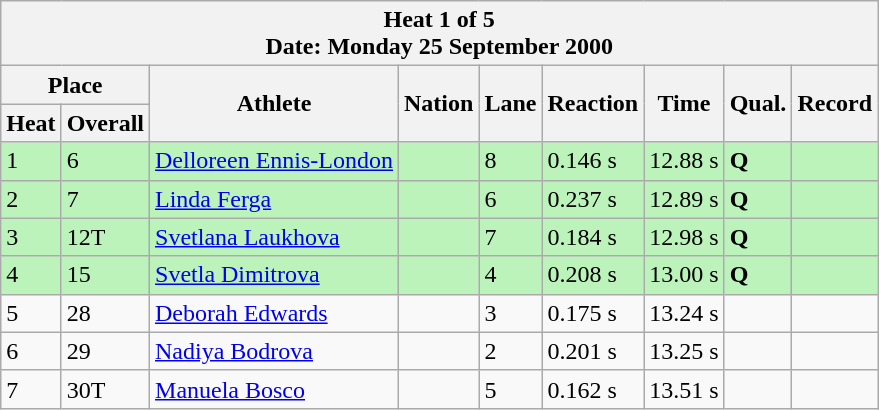<table class="wikitable sortable">
<tr>
<th colspan=9>Heat 1 of 5 <br> Date: Monday 25 September 2000</th>
</tr>
<tr>
<th colspan=2>Place</th>
<th rowspan=2>Athlete</th>
<th rowspan=2>Nation</th>
<th rowspan=2>Lane</th>
<th rowspan=2>Reaction</th>
<th rowspan=2>Time</th>
<th rowspan=2>Qual.</th>
<th rowspan=2>Record</th>
</tr>
<tr>
<th>Heat</th>
<th>Overall</th>
</tr>
<tr bgcolor = "bbf3bb">
<td>1</td>
<td>6</td>
<td align="left"><a href='#'>Delloreen Ennis-London</a></td>
<td align="left"></td>
<td>8</td>
<td>0.146 s</td>
<td>12.88 s</td>
<td><strong>Q</strong></td>
<td></td>
</tr>
<tr bgcolor = "bbf3bb">
<td>2</td>
<td>7</td>
<td align="left"><a href='#'>Linda Ferga</a></td>
<td align="left"></td>
<td>6</td>
<td>0.237 s</td>
<td>12.89 s</td>
<td><strong>Q</strong></td>
<td></td>
</tr>
<tr bgcolor = "bbf3bb">
<td>3</td>
<td>12T</td>
<td align="left"><a href='#'>Svetlana Laukhova</a></td>
<td align="left"></td>
<td>7</td>
<td>0.184 s</td>
<td>12.98 s</td>
<td><strong>Q</strong></td>
<td></td>
</tr>
<tr bgcolor = "bbf3bb">
<td>4</td>
<td>15</td>
<td align="left"><a href='#'>Svetla Dimitrova</a></td>
<td align="left"></td>
<td>4</td>
<td>0.208 s</td>
<td>13.00 s</td>
<td><strong>Q</strong></td>
<td></td>
</tr>
<tr>
<td>5</td>
<td>28</td>
<td align="left"><a href='#'>Deborah Edwards</a></td>
<td align="left"></td>
<td>3</td>
<td>0.175 s</td>
<td>13.24 s</td>
<td></td>
<td></td>
</tr>
<tr>
<td>6</td>
<td>29</td>
<td align="left"><a href='#'>Nadiya Bodrova</a></td>
<td align="left"></td>
<td>2</td>
<td>0.201 s</td>
<td>13.25 s</td>
<td></td>
<td></td>
</tr>
<tr>
<td>7</td>
<td>30T</td>
<td align="left"><a href='#'>Manuela Bosco</a></td>
<td align="left"></td>
<td>5</td>
<td>0.162 s</td>
<td>13.51 s</td>
<td></td>
<td></td>
</tr>
</table>
